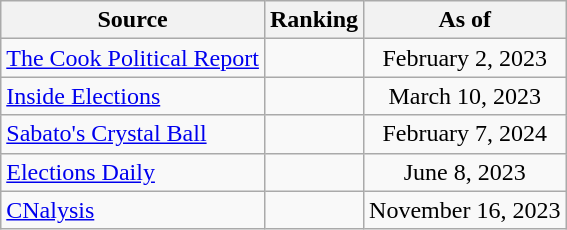<table class="wikitable" style="text-align:center">
<tr>
<th>Source</th>
<th>Ranking</th>
<th>As of</th>
</tr>
<tr>
<td align=left><a href='#'>The Cook Political Report</a></td>
<td></td>
<td>February 2, 2023</td>
</tr>
<tr>
<td align=left><a href='#'>Inside Elections</a></td>
<td></td>
<td>March 10, 2023</td>
</tr>
<tr>
<td align=left><a href='#'>Sabato's Crystal Ball</a></td>
<td></td>
<td>February 7, 2024</td>
</tr>
<tr>
<td align=left><a href='#'>Elections Daily</a></td>
<td></td>
<td>June 8, 2023</td>
</tr>
<tr>
<td align=left><a href='#'>CNalysis</a></td>
<td></td>
<td>November 16, 2023</td>
</tr>
</table>
